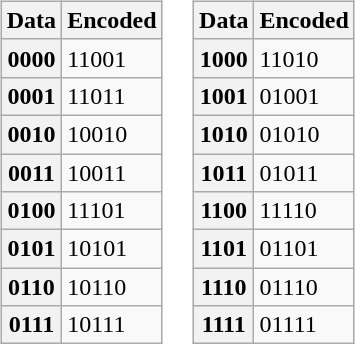<table>
<tr>
<td><br><table class="wikitable">
<tr>
<th>Data</th>
<th>Encoded</th>
</tr>
<tr>
<th>0000</th>
<td>11001</td>
</tr>
<tr>
<th>0001</th>
<td>11011</td>
</tr>
<tr>
<th>0010</th>
<td>10010</td>
</tr>
<tr>
<th>0011</th>
<td>10011</td>
</tr>
<tr>
<th>0100</th>
<td>11101</td>
</tr>
<tr>
<th>0101</th>
<td>10101</td>
</tr>
<tr>
<th>0110</th>
<td>10110</td>
</tr>
<tr>
<th>0111</th>
<td>10111</td>
</tr>
</table>
</td>
<td><br><table class="wikitable">
<tr>
<th>Data</th>
<th>Encoded</th>
</tr>
<tr>
<th>1000</th>
<td>11010</td>
</tr>
<tr>
<th>1001</th>
<td>01001</td>
</tr>
<tr>
<th>1010</th>
<td>01010</td>
</tr>
<tr>
<th>1011</th>
<td>01011</td>
</tr>
<tr>
<th>1100</th>
<td>11110</td>
</tr>
<tr>
<th>1101</th>
<td>01101</td>
</tr>
<tr>
<th>1110</th>
<td>01110</td>
</tr>
<tr>
<th>1111</th>
<td>01111</td>
</tr>
</table>
</td>
</tr>
</table>
